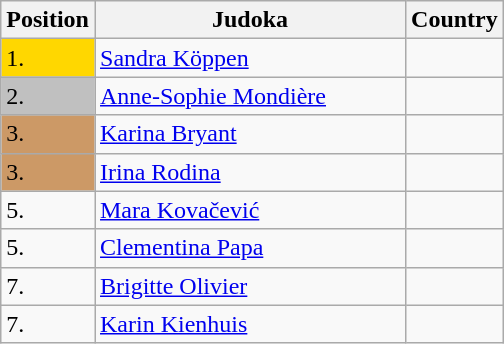<table class=wikitable>
<tr>
<th width=10>Position</th>
<th width=200>Judoka</th>
<th width=10>Country</th>
</tr>
<tr>
<td bgcolor=gold>1.</td>
<td><a href='#'>Sandra Köppen</a></td>
<td></td>
</tr>
<tr>
<td bgcolor="silver">2.</td>
<td><a href='#'>Anne-Sophie Mondière</a></td>
<td></td>
</tr>
<tr>
<td bgcolor="CC9966">3.</td>
<td><a href='#'>Karina Bryant</a></td>
<td></td>
</tr>
<tr>
<td bgcolor="CC9966">3.</td>
<td><a href='#'>Irina Rodina</a></td>
<td></td>
</tr>
<tr>
<td>5.</td>
<td><a href='#'>Mara Kovačević</a></td>
<td></td>
</tr>
<tr>
<td>5.</td>
<td><a href='#'>Clementina Papa</a></td>
<td></td>
</tr>
<tr>
<td>7.</td>
<td><a href='#'>Brigitte Olivier</a></td>
<td></td>
</tr>
<tr>
<td>7.</td>
<td><a href='#'>Karin Kienhuis</a></td>
<td></td>
</tr>
</table>
